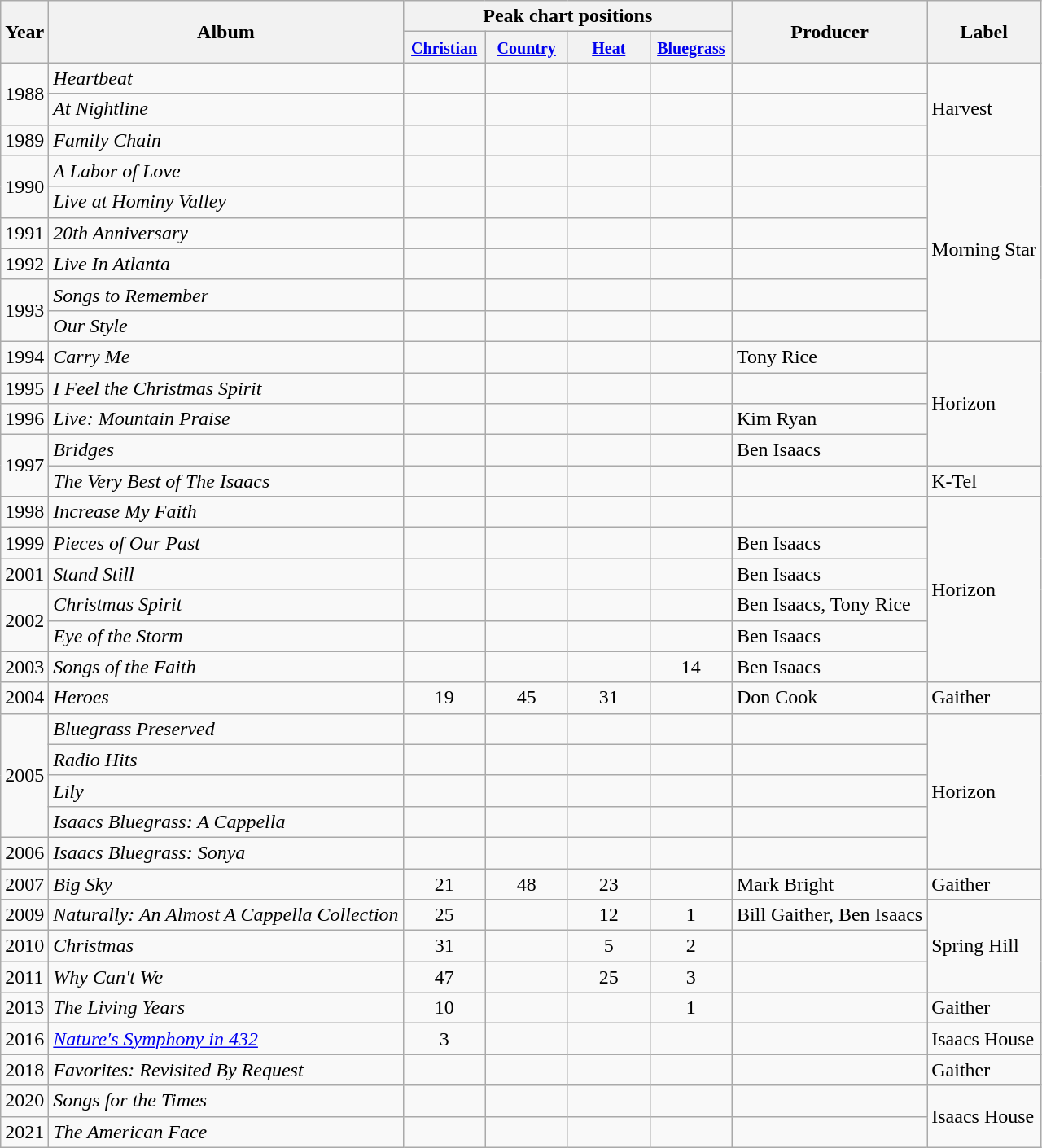<table class="wikitable">
<tr>
<th rowspan="2">Year</th>
<th rowspan="2">Album</th>
<th colspan="4">Peak chart positions</th>
<th rowspan="2">Producer</th>
<th rowspan="2">Label</th>
</tr>
<tr>
<th style="width:60px;"><small><a href='#'>Christian</a></small></th>
<th style="width:60px;"><small><a href='#'>Country</a></small></th>
<th style="width:60px;"><small><a href='#'>Heat</a></small></th>
<th style="width:60px;"><small><a href='#'>Bluegrass</a></small></th>
</tr>
<tr>
<td rowspan="2">1988</td>
<td><em>Heartbeat</em></td>
<td></td>
<td></td>
<td></td>
<td></td>
<td></td>
<td rowspan="3">Harvest</td>
</tr>
<tr>
<td><em>At Nightline</em></td>
<td></td>
<td></td>
<td></td>
<td></td>
<td></td>
</tr>
<tr>
<td>1989</td>
<td><em>Family Chain</em></td>
<td></td>
<td></td>
<td></td>
<td></td>
<td></td>
</tr>
<tr>
<td rowspan="2">1990</td>
<td><em>A Labor of Love</em></td>
<td></td>
<td></td>
<td></td>
<td></td>
<td></td>
<td rowspan="6">Morning Star</td>
</tr>
<tr>
<td><em>Live at Hominy Valley</em></td>
<td></td>
<td></td>
<td></td>
<td></td>
<td></td>
</tr>
<tr>
<td>1991</td>
<td><em>20th Anniversary</em></td>
<td></td>
<td></td>
<td></td>
<td></td>
<td></td>
</tr>
<tr>
<td>1992</td>
<td><em>Live In Atlanta</em></td>
<td></td>
<td></td>
<td></td>
<td></td>
<td></td>
</tr>
<tr>
<td rowspan="2">1993</td>
<td><em>Songs to Remember</em></td>
<td></td>
<td></td>
<td></td>
<td></td>
<td></td>
</tr>
<tr>
<td><em>Our Style</em></td>
<td></td>
<td></td>
<td></td>
<td></td>
<td></td>
</tr>
<tr>
<td>1994</td>
<td><em>Carry Me</em></td>
<td></td>
<td></td>
<td></td>
<td></td>
<td>Tony Rice</td>
<td rowspan="4">Horizon</td>
</tr>
<tr>
<td>1995</td>
<td><em>I Feel the Christmas Spirit</em></td>
<td></td>
<td></td>
<td></td>
<td></td>
<td></td>
</tr>
<tr>
<td>1996</td>
<td><em>Live: Mountain Praise</em></td>
<td></td>
<td></td>
<td></td>
<td></td>
<td>Kim Ryan</td>
</tr>
<tr>
<td rowspan="2">1997</td>
<td><em>Bridges</em></td>
<td></td>
<td></td>
<td></td>
<td></td>
<td>Ben Isaacs</td>
</tr>
<tr>
<td><em>The Very Best of The Isaacs</em></td>
<td></td>
<td></td>
<td></td>
<td></td>
<td></td>
<td>K-Tel</td>
</tr>
<tr>
<td>1998</td>
<td><em>Increase My Faith</em></td>
<td></td>
<td></td>
<td></td>
<td></td>
<td></td>
<td rowspan="6">Horizon</td>
</tr>
<tr>
<td>1999</td>
<td><em>Pieces of Our Past</em></td>
<td></td>
<td></td>
<td></td>
<td></td>
<td>Ben Isaacs</td>
</tr>
<tr>
<td>2001</td>
<td><em>Stand Still</em></td>
<td></td>
<td></td>
<td></td>
<td></td>
<td>Ben Isaacs</td>
</tr>
<tr>
<td rowspan="2">2002</td>
<td><em>Christmas Spirit</em></td>
<td></td>
<td></td>
<td></td>
<td></td>
<td>Ben Isaacs, Tony Rice</td>
</tr>
<tr>
<td><em>Eye of the Storm</em></td>
<td></td>
<td></td>
<td></td>
<td></td>
<td>Ben Isaacs</td>
</tr>
<tr>
<td>2003</td>
<td><em>Songs of the Faith</em></td>
<td></td>
<td></td>
<td></td>
<td style="text-align:center;">14</td>
<td>Ben Isaacs</td>
</tr>
<tr>
<td>2004</td>
<td><em>Heroes</em></td>
<td style="text-align:center;">19</td>
<td style="text-align:center;">45</td>
<td style="text-align:center;">31</td>
<td></td>
<td>Don Cook</td>
<td>Gaither</td>
</tr>
<tr>
<td rowspan="4">2005</td>
<td><em>Bluegrass Preserved</em></td>
<td></td>
<td></td>
<td></td>
<td></td>
<td></td>
<td rowspan="5">Horizon</td>
</tr>
<tr>
<td><em>Radio Hits</em></td>
<td></td>
<td></td>
<td></td>
<td></td>
<td></td>
</tr>
<tr>
<td><em>Lily</em></td>
<td></td>
<td></td>
<td></td>
<td></td>
<td></td>
</tr>
<tr>
<td><em>Isaacs Bluegrass: A Cappella</em></td>
<td></td>
<td></td>
<td></td>
<td></td>
<td></td>
</tr>
<tr>
<td>2006</td>
<td><em>Isaacs Bluegrass: Sonya</em></td>
<td></td>
<td></td>
<td></td>
<td></td>
<td></td>
</tr>
<tr>
<td>2007</td>
<td><em>Big Sky</em></td>
<td style="text-align:center;">21</td>
<td style="text-align:center;">48</td>
<td style="text-align:center;">23</td>
<td></td>
<td>Mark Bright</td>
<td>Gaither</td>
</tr>
<tr>
<td>2009</td>
<td><em>Naturally: An Almost A Cappella Collection</em></td>
<td style="text-align:center;">25</td>
<td></td>
<td style="text-align:center;">12</td>
<td style="text-align:center;">1</td>
<td>Bill Gaither, Ben Isaacs</td>
<td rowspan="3">Spring Hill</td>
</tr>
<tr>
<td>2010</td>
<td><em>Christmas</em></td>
<td style="text-align:center;">31</td>
<td></td>
<td style="text-align:center;">5</td>
<td style="text-align:center;">2</td>
<td></td>
</tr>
<tr>
<td>2011</td>
<td><em>Why Can't We</em></td>
<td style="text-align:center;">47</td>
<td></td>
<td style="text-align:center;">25</td>
<td style="text-align:center;">3</td>
<td></td>
</tr>
<tr>
<td>2013</td>
<td><em>The Living Years</em></td>
<td style="text-align:center;">10</td>
<td></td>
<td></td>
<td style="text-align:center;">1</td>
<td></td>
<td>Gaither</td>
</tr>
<tr>
<td>2016</td>
<td><em><a href='#'>Nature's Symphony in 432</a></em></td>
<td style="text-align:center;">3</td>
<td></td>
<td></td>
<td></td>
<td></td>
<td>Isaacs House</td>
</tr>
<tr>
<td>2018</td>
<td><em>Favorites: Revisited By Request</em></td>
<td></td>
<td></td>
<td></td>
<td></td>
<td></td>
<td>Gaither</td>
</tr>
<tr>
<td>2020</td>
<td><em>Songs for the Times</em></td>
<td style="text-align:center;"></td>
<td></td>
<td></td>
<td></td>
<td></td>
<td rowspan=2>Isaacs House</td>
</tr>
<tr>
<td>2021</td>
<td><em>The American Face</em></td>
<td style="text-align:center;"></td>
<td></td>
<td></td>
<td></td>
<td></td>
</tr>
</table>
